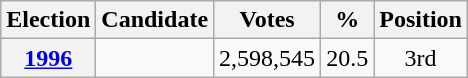<table class=wikitable style=text-align:center>
<tr>
<th>Election</th>
<th>Candidate</th>
<th>Votes</th>
<th>%</th>
<th>Position</th>
</tr>
<tr>
<th><a href='#'>1996</a></th>
<td></td>
<td>2,598,545</td>
<td>20.5</td>
<td>3rd</td>
</tr>
</table>
